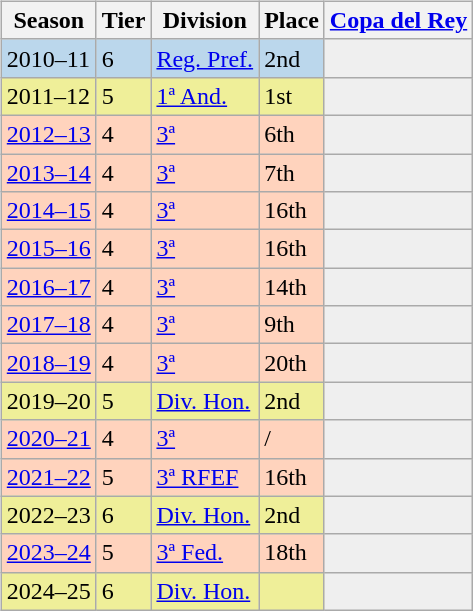<table>
<tr>
<td valign="top" width=0%><br><table class="wikitable">
<tr style="background:#f0f6fa;">
<th>Season</th>
<th>Tier</th>
<th>Division</th>
<th>Place</th>
<th><a href='#'>Copa del Rey</a></th>
</tr>
<tr>
<td style="background:#BBD7EC;">2010–11</td>
<td style="background:#BBD7EC;">6</td>
<td style="background:#BBD7EC;"><a href='#'>Reg. Pref.</a></td>
<td style="background:#BBD7EC;">2nd</td>
<th style="background:#efefef;"></th>
</tr>
<tr>
<td style="background:#EFEF99;">2011–12</td>
<td style="background:#EFEF99;">5</td>
<td style="background:#EFEF99;"><a href='#'>1ª And.</a></td>
<td style="background:#EFEF99;">1st</td>
<td style="background:#efefef;"></td>
</tr>
<tr>
<td style="background:#FFD3BD;"><a href='#'>2012–13</a></td>
<td style="background:#FFD3BD;">4</td>
<td style="background:#FFD3BD;"><a href='#'>3ª</a></td>
<td style="background:#FFD3BD;">6th</td>
<td style="background:#efefef;"></td>
</tr>
<tr>
<td style="background:#FFD3BD;"><a href='#'>2013–14</a></td>
<td style="background:#FFD3BD;">4</td>
<td style="background:#FFD3BD;"><a href='#'>3ª</a></td>
<td style="background:#FFD3BD;">7th</td>
<td style="background:#efefef;"></td>
</tr>
<tr>
<td style="background:#FFD3BD;"><a href='#'>2014–15</a></td>
<td style="background:#FFD3BD;">4</td>
<td style="background:#FFD3BD;"><a href='#'>3ª</a></td>
<td style="background:#FFD3BD;">16th</td>
<td style="background:#efefef;"></td>
</tr>
<tr>
<td style="background:#FFD3BD;"><a href='#'>2015–16</a></td>
<td style="background:#FFD3BD;">4</td>
<td style="background:#FFD3BD;"><a href='#'>3ª</a></td>
<td style="background:#FFD3BD;">16th</td>
<td style="background:#efefef;"></td>
</tr>
<tr>
<td style="background:#FFD3BD;"><a href='#'>2016–17</a></td>
<td style="background:#FFD3BD;">4</td>
<td style="background:#FFD3BD;"><a href='#'>3ª</a></td>
<td style="background:#FFD3BD;">14th</td>
<td style="background:#efefef;"></td>
</tr>
<tr>
<td style="background:#FFD3BD;"><a href='#'>2017–18</a></td>
<td style="background:#FFD3BD;">4</td>
<td style="background:#FFD3BD;"><a href='#'>3ª</a></td>
<td style="background:#FFD3BD;">9th</td>
<td style="background:#efefef;"></td>
</tr>
<tr>
<td style="background:#FFD3BD;"><a href='#'>2018–19</a></td>
<td style="background:#FFD3BD;">4</td>
<td style="background:#FFD3BD;"><a href='#'>3ª</a></td>
<td style="background:#FFD3BD;">20th</td>
<td style="background:#efefef;"></td>
</tr>
<tr>
<td style="background:#EFEF99;">2019–20</td>
<td style="background:#EFEF99;">5</td>
<td style="background:#EFEF99;"><a href='#'>Div. Hon.</a></td>
<td style="background:#EFEF99;">2nd</td>
<td style="background:#efefef;"></td>
</tr>
<tr>
<td style="background:#FFD3BD;"><a href='#'>2020–21</a></td>
<td style="background:#FFD3BD;">4</td>
<td style="background:#FFD3BD;"><a href='#'>3ª</a></td>
<td style="background:#FFD3BD;"> / </td>
<td style="background:#efefef;"></td>
</tr>
<tr>
<td style="background:#FFD3BD;"><a href='#'>2021–22</a></td>
<td style="background:#FFD3BD;">5</td>
<td style="background:#FFD3BD;"><a href='#'>3ª RFEF</a></td>
<td style="background:#FFD3BD;">16th</td>
<td style="background:#efefef;"></td>
</tr>
<tr>
<td style="background:#EFEF99;">2022–23</td>
<td style="background:#EFEF99;">6</td>
<td style="background:#EFEF99;"><a href='#'>Div. Hon.</a></td>
<td style="background:#EFEF99;">2nd</td>
<td style="background:#efefef;"></td>
</tr>
<tr>
<td style="background:#FFD3BD;"><a href='#'>2023–24</a></td>
<td style="background:#FFD3BD;">5</td>
<td style="background:#FFD3BD;"><a href='#'>3ª Fed.</a></td>
<td style="background:#FFD3BD;">18th</td>
<td style="background:#efefef;"></td>
</tr>
<tr>
<td style="background:#EFEF99;">2024–25</td>
<td style="background:#EFEF99;">6</td>
<td style="background:#EFEF99;"><a href='#'>Div. Hon.</a></td>
<td style="background:#EFEF99;"></td>
<td style="background:#efefef;"></td>
</tr>
</table>
</td>
</tr>
</table>
